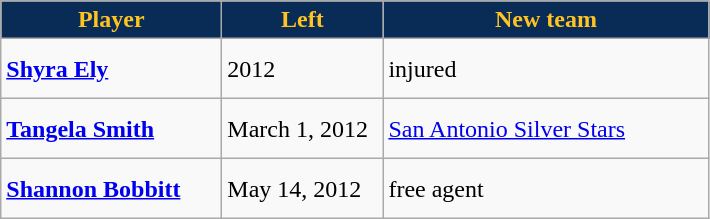<table class="wikitable center">
<tr align="center"  bgcolor="#dddddd">
<td style="background:#092C57;color:#FFC322; width:140px"><strong>Player</strong></td>
<td style="background:#092C57;color:#FFC322; width:100px"><strong>Left</strong></td>
<td style="background:#092C57;color:#FFC322; width:210px"><strong>New team</strong></td>
</tr>
<tr style="height:40px">
<td><strong><a href='#'>Shyra Ely</a></strong></td>
<td>2012</td>
<td>injured</td>
</tr>
<tr style="height:40px">
<td><strong><a href='#'>Tangela Smith</a></strong></td>
<td>March 1, 2012</td>
<td><a href='#'>San Antonio Silver Stars</a></td>
</tr>
<tr style="height:40px">
<td><strong><a href='#'>Shannon Bobbitt</a></strong></td>
<td>May 14, 2012</td>
<td>free agent</td>
</tr>
</table>
